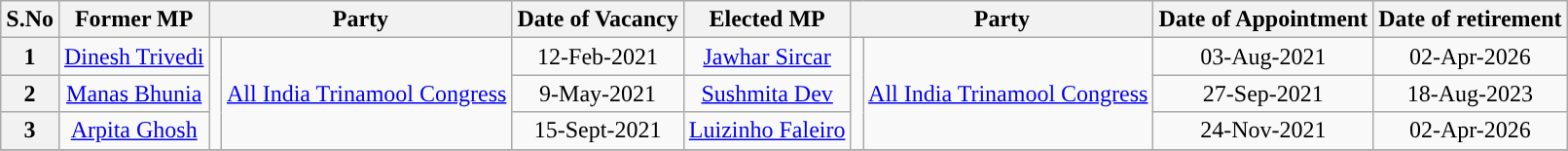<table class="wikitable sortable">
<tr>
<th>S.No</th>
<th>Former MP</th>
<th colspan="2">Party</th>
<th>Date of Vacancy</th>
<th>Elected MP</th>
<th colspan="2">Party</th>
<th><strong>Date of Appointment</strong></th>
<th>Date of retirement</th>
</tr>
<tr style="text-align:center;">
<th>1</th>
<td><a href='#'>Dinesh Trivedi</a></td>
<td rowspan="3" width="1px"></td>
<td rowspan="3"><a href='#'>All India Trinamool Congress</a></td>
<td>12-Feb-2021</td>
<td><a href='#'>Jawhar Sircar</a></td>
<td rowspan="3" width="1px"></td>
<td rowspan="3"><a href='#'>All India Trinamool Congress</a></td>
<td>03-Aug-2021</td>
<td>02-Apr-2026</td>
</tr>
<tr style="text-align:center;">
<th>2</th>
<td><a href='#'>Manas Bhunia</a></td>
<td>9-May-2021</td>
<td><a href='#'>Sushmita Dev</a></td>
<td>27-Sep-2021</td>
<td>18-Aug-2023</td>
</tr>
<tr style="text-align:center;">
<th>3</th>
<td><a href='#'>Arpita Ghosh</a></td>
<td>15-Sept-2021</td>
<td><a href='#'>Luizinho Faleiro</a></td>
<td>24-Nov-2021</td>
<td>02-Apr-2026</td>
</tr>
<tr style="text-align:center;">
</tr>
</table>
